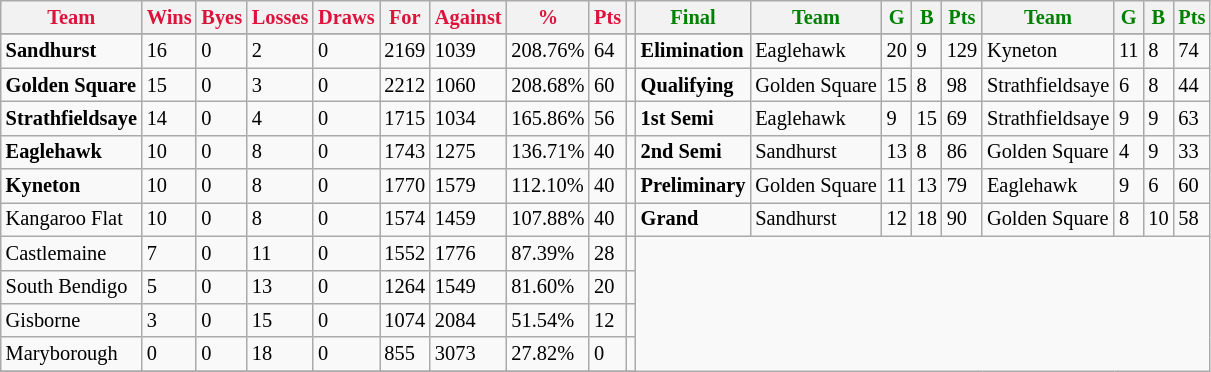<table style="font-size: 85%; text-align: left;" class="wikitable">
<tr>
<th style="color:crimson">Team</th>
<th style="color:crimson">Wins</th>
<th style="color:crimson">Byes</th>
<th style="color:crimson">Losses</th>
<th style="color:crimson">Draws</th>
<th style="color:crimson">For</th>
<th style="color:crimson">Against</th>
<th style="color:crimson">%</th>
<th style="color:crimson">Pts</th>
<th></th>
<th style="color:green">Final</th>
<th style="color:green">Team</th>
<th style="color:green">G</th>
<th style="color:green">B</th>
<th style="color:green">Pts</th>
<th style="color:green">Team</th>
<th style="color:green">G</th>
<th style="color:green">B</th>
<th style="color:green">Pts</th>
</tr>
<tr>
</tr>
<tr>
</tr>
<tr>
<td><strong>	Sandhurst	</strong></td>
<td>16</td>
<td>0</td>
<td>2</td>
<td>0</td>
<td>2169</td>
<td>1039</td>
<td>208.76%</td>
<td>64</td>
<td></td>
<td><strong>Elimination</strong></td>
<td>Eaglehawk</td>
<td>20</td>
<td>9</td>
<td>129</td>
<td>Kyneton</td>
<td>11</td>
<td>8</td>
<td>74</td>
</tr>
<tr>
<td><strong>	Golden Square	</strong></td>
<td>15</td>
<td>0</td>
<td>3</td>
<td>0</td>
<td>2212</td>
<td>1060</td>
<td>208.68%</td>
<td>60</td>
<td></td>
<td><strong>Qualifying</strong></td>
<td>Golden Square</td>
<td>15</td>
<td>8</td>
<td>98</td>
<td>Strathfieldsaye</td>
<td>6</td>
<td>8</td>
<td>44</td>
</tr>
<tr>
<td><strong>	Strathfieldsaye	</strong></td>
<td>14</td>
<td>0</td>
<td>4</td>
<td>0</td>
<td>1715</td>
<td>1034</td>
<td>165.86%</td>
<td>56</td>
<td></td>
<td><strong>1st Semi</strong></td>
<td>Eaglehawk</td>
<td>9</td>
<td>15</td>
<td>69</td>
<td>Strathfieldsaye</td>
<td>9</td>
<td>9</td>
<td>63</td>
</tr>
<tr>
<td><strong>	Eaglehawk	</strong></td>
<td>10</td>
<td>0</td>
<td>8</td>
<td>0</td>
<td>1743</td>
<td>1275</td>
<td>136.71%</td>
<td>40</td>
<td></td>
<td><strong>2nd Semi</strong></td>
<td>Sandhurst</td>
<td>13</td>
<td>8</td>
<td>86</td>
<td>Golden Square</td>
<td>4</td>
<td>9</td>
<td>33</td>
</tr>
<tr>
<td><strong>	Kyneton	</strong></td>
<td>10</td>
<td>0</td>
<td>8</td>
<td>0</td>
<td>1770</td>
<td>1579</td>
<td>112.10%</td>
<td>40</td>
<td></td>
<td><strong>Preliminary</strong></td>
<td>Golden Square</td>
<td>11</td>
<td>13</td>
<td>79</td>
<td>Eaglehawk</td>
<td>9</td>
<td>6</td>
<td>60</td>
</tr>
<tr>
<td>Kangaroo Flat</td>
<td>10</td>
<td>0</td>
<td>8</td>
<td>0</td>
<td>1574</td>
<td>1459</td>
<td>107.88%</td>
<td>40</td>
<td></td>
<td><strong>Grand</strong></td>
<td>Sandhurst</td>
<td>12</td>
<td>18</td>
<td>90</td>
<td>Golden Square</td>
<td>8</td>
<td>10</td>
<td>58</td>
</tr>
<tr>
<td>Castlemaine</td>
<td>7</td>
<td>0</td>
<td>11</td>
<td>0</td>
<td>1552</td>
<td>1776</td>
<td>87.39%</td>
<td>28</td>
<td></td>
</tr>
<tr>
<td>South Bendigo</td>
<td>5</td>
<td>0</td>
<td>13</td>
<td>0</td>
<td>1264</td>
<td>1549</td>
<td>81.60%</td>
<td>20</td>
<td></td>
</tr>
<tr>
<td>Gisborne</td>
<td>3</td>
<td>0</td>
<td>15</td>
<td>0</td>
<td>1074</td>
<td>2084</td>
<td>51.54%</td>
<td>12</td>
<td></td>
</tr>
<tr>
<td>Maryborough</td>
<td>0</td>
<td>0</td>
<td>18</td>
<td>0</td>
<td>855</td>
<td>3073</td>
<td>27.82%</td>
<td>0</td>
<td></td>
</tr>
<tr>
</tr>
</table>
